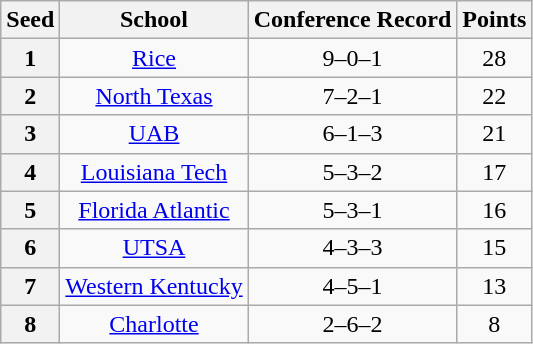<table class="wikitable" style="text-align:center">
<tr>
<th>Seed</th>
<th>School</th>
<th>Conference Record</th>
<th>Points</th>
</tr>
<tr>
<th>1</th>
<td><a href='#'>Rice</a></td>
<td>9–0–1</td>
<td>28</td>
</tr>
<tr>
<th>2</th>
<td><a href='#'>North Texas</a></td>
<td>7–2–1</td>
<td>22</td>
</tr>
<tr>
<th>3</th>
<td><a href='#'>UAB</a></td>
<td>6–1–3</td>
<td>21</td>
</tr>
<tr>
<th>4</th>
<td><a href='#'>Louisiana Tech</a></td>
<td>5–3–2</td>
<td>17</td>
</tr>
<tr>
<th>5</th>
<td><a href='#'>Florida Atlantic</a></td>
<td>5–3–1</td>
<td>16</td>
</tr>
<tr>
<th>6</th>
<td><a href='#'>UTSA</a></td>
<td>4–3–3</td>
<td>15</td>
</tr>
<tr>
<th>7</th>
<td><a href='#'>Western Kentucky</a></td>
<td>4–5–1</td>
<td>13</td>
</tr>
<tr>
<th>8</th>
<td><a href='#'>Charlotte</a></td>
<td>2–6–2</td>
<td>8</td>
</tr>
</table>
